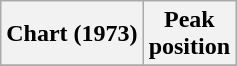<table class="wikitable">
<tr>
<th align="center">Chart (1973)</th>
<th align="center">Peak<br>position</th>
</tr>
<tr>
</tr>
</table>
